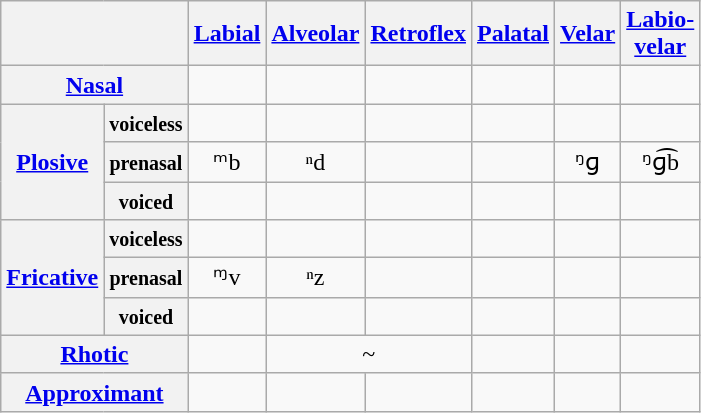<table class="wikitable" style=text-align:center>
<tr>
<th colspan="2"></th>
<th><a href='#'>Labial</a></th>
<th><a href='#'>Alveolar</a></th>
<th><a href='#'>Retroflex</a></th>
<th><a href='#'>Palatal</a></th>
<th><a href='#'>Velar</a></th>
<th><a href='#'>Labio-<br>velar</a></th>
</tr>
<tr>
<th colspan="2"><a href='#'>Nasal</a></th>
<td></td>
<td></td>
<td></td>
<td></td>
<td></td>
<td></td>
</tr>
<tr>
<th rowspan="3"><a href='#'>Plosive</a></th>
<th><small>voiceless</small></th>
<td></td>
<td></td>
<td></td>
<td></td>
<td></td>
<td></td>
</tr>
<tr>
<th><small>prenasal</small></th>
<td>ᵐb</td>
<td>ⁿd</td>
<td></td>
<td></td>
<td>ᵑɡ</td>
<td>ᵑɡ͡b</td>
</tr>
<tr>
<th><small>voiced</small></th>
<td></td>
<td></td>
<td></td>
<td></td>
<td></td>
<td></td>
</tr>
<tr>
<th rowspan="3"><a href='#'>Fricative</a></th>
<th><small>voiceless</small></th>
<td></td>
<td></td>
<td></td>
<td></td>
<td></td>
<td></td>
</tr>
<tr>
<th><small>prenasal</small></th>
<td>ᶬv</td>
<td>ⁿz</td>
<td></td>
<td></td>
<td></td>
<td></td>
</tr>
<tr>
<th><small>voiced</small></th>
<td></td>
<td></td>
<td></td>
<td></td>
<td></td>
<td></td>
</tr>
<tr>
<th colspan="2"><a href='#'>Rhotic</a></th>
<td></td>
<td colspan=2> ~ </td>
<td></td>
<td></td>
<td></td>
</tr>
<tr>
<th colspan="2"><a href='#'>Approximant</a></th>
<td></td>
<td></td>
<td></td>
<td></td>
<td></td>
<td></td>
</tr>
</table>
